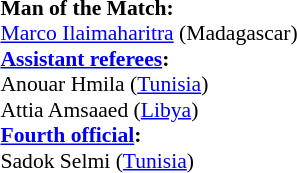<table width=50% style="font-size: 90%">
<tr>
<td><br><strong>Man of the Match:</strong>
<br><a href='#'>Marco Ilaimaharitra</a> (Madagascar)<br><strong><a href='#'>Assistant referees</a>:</strong>
<br>Anouar Hmila (<a href='#'>Tunisia</a>)
<br>Attia Amsaaed (<a href='#'>Libya</a>)<br><strong><a href='#'>Fourth official</a>:</strong>
<br>Sadok Selmi (<a href='#'>Tunisia</a>)</td>
</tr>
</table>
